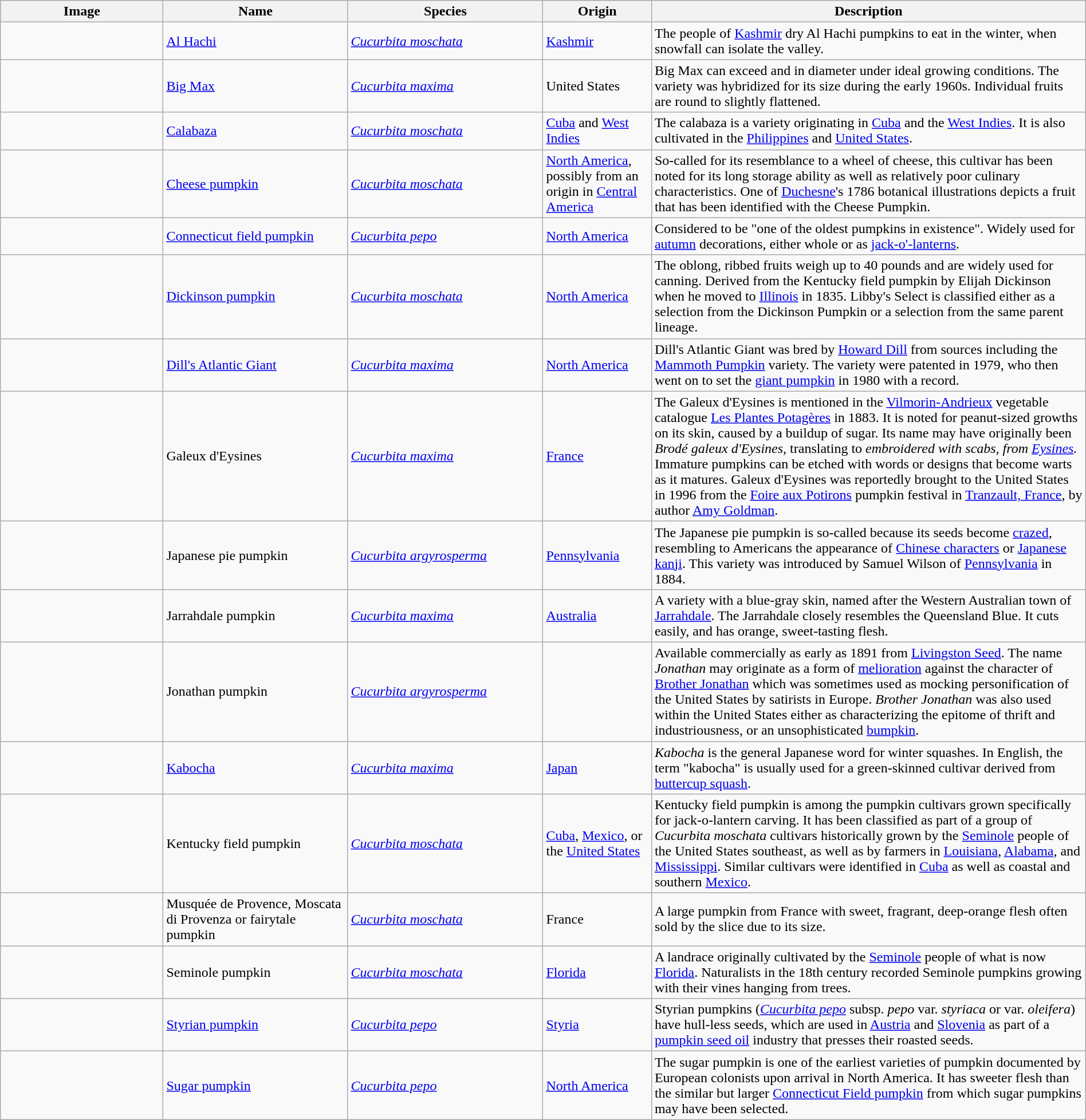<table class="wikitable sortable" style="width:100%; height:auto;">
<tr>
<th style="width:15%;" class="unsortable">Image</th>
<th style="width:17%;">Name</th>
<th style="width:18%;">Species</th>
<th style="width:10%;">Origin</th>
<th style="width:40%;" class="unsortable">Description</th>
</tr>
<tr>
<td></td>
<td><a href='#'>Al Hachi</a></td>
<td><em><a href='#'>Cucurbita moschata</a></em></td>
<td><a href='#'>Kashmir</a></td>
<td>The people of <a href='#'>Kashmir</a> dry Al Hachi pumpkins to eat in the winter, when snowfall can isolate the valley.</td>
</tr>
<tr>
<td></td>
<td><a href='#'>Big Max</a></td>
<td><em><a href='#'>Cucurbita maxima</a></em></td>
<td>United States</td>
<td>Big Max can exceed  and  in diameter under ideal growing conditions. The variety was hybridized for its size during the early 1960s. Individual fruits are round to slightly flattened.</td>
</tr>
<tr>
<td></td>
<td><a href='#'>Calabaza</a></td>
<td><em><a href='#'>Cucurbita moschata</a></em></td>
<td><a href='#'>Cuba</a> and <a href='#'>West Indies</a></td>
<td>The calabaza is a variety originating in <a href='#'>Cuba</a> and the <a href='#'>West Indies</a>. It is also cultivated in the <a href='#'>Philippines</a> and <a href='#'>United States</a>.</td>
</tr>
<tr>
<td></td>
<td><a href='#'>Cheese pumpkin</a></td>
<td><em><a href='#'>Cucurbita moschata</a></em></td>
<td><a href='#'>North America</a>, possibly from an origin in <a href='#'>Central America</a></td>
<td>So-called for its resemblance to a wheel of cheese, this cultivar has been noted for its long storage ability as well as relatively poor culinary characteristics. One of <a href='#'>Duchesne</a>'s 1786 botanical illustrations depicts a fruit that has been identified with the Cheese Pumpkin.</td>
</tr>
<tr>
<td></td>
<td><a href='#'>Connecticut field pumpkin</a></td>
<td><em><a href='#'>Cucurbita pepo</a></em></td>
<td><a href='#'>North America</a></td>
<td>Considered to be "one of the oldest pumpkins in existence". Widely used for <a href='#'>autumn</a> decorations, either whole or as <a href='#'>jack-o'-lanterns</a>.</td>
</tr>
<tr>
<td></td>
<td><a href='#'>Dickinson pumpkin</a></td>
<td><em><a href='#'>Cucurbita moschata</a></em></td>
<td><a href='#'>North America</a></td>
<td>The oblong, ribbed fruits weigh up to 40 pounds and are widely used for canning. Derived from the Kentucky field pumpkin by Elijah Dickinson when he moved to <a href='#'>Illinois</a> in 1835. Libby's Select is classified either as a selection from the Dickinson Pumpkin or a selection from the same parent lineage.</td>
</tr>
<tr>
<td></td>
<td><a href='#'>Dill's Atlantic Giant</a></td>
<td><em><a href='#'>Cucurbita maxima</a></em></td>
<td><a href='#'>North America</a></td>
<td>Dill's Atlantic Giant was bred by <a href='#'>Howard Dill</a> from sources including the <a href='#'>Mammoth Pumpkin</a> variety. The variety were patented in 1979, who then went on to set the <a href='#'>giant pumpkin</a> in 1980 with a  record.</td>
</tr>
<tr>
<td></td>
<td>Galeux d'Eysines</td>
<td><em><a href='#'>Cucurbita maxima</a></em></td>
<td><a href='#'>France</a></td>
<td>The Galeux d'Eysines is mentioned in the <a href='#'>Vilmorin-Andrieux</a> vegetable catalogue <a href='#'>Les Plantes Potagères</a> in 1883. It is noted for peanut-sized growths on its skin, caused by a buildup of sugar. Its name may have originally been <em>Brodé galeux d'Eysines</em>, translating to <em>embroidered with scabs, from <a href='#'>Eysines</a>.</em> Immature pumpkins can be etched with words or designs that become warts as it matures. Galeux d'Eysines was reportedly brought to the United States in 1996 from the <a href='#'>Foire aux Potirons</a> pumpkin festival in  <a href='#'>Tranzault, France</a>, by author <a href='#'>Amy Goldman</a>.</td>
</tr>
<tr>
<td></td>
<td>Japanese pie pumpkin</td>
<td><em><a href='#'>Cucurbita argyrosperma</a></em></td>
<td><a href='#'>Pennsylvania</a></td>
<td>The Japanese pie pumpkin is so-called because its seeds become <a href='#'>crazed</a>, resembling to Americans the appearance of <a href='#'>Chinese characters</a> or <a href='#'>Japanese kanji</a>. This variety was introduced by Samuel Wilson of <a href='#'>Pennsylvania</a> in 1884.</td>
</tr>
<tr>
<td></td>
<td>Jarrahdale pumpkin</td>
<td><em><a href='#'>Cucurbita maxima</a></em></td>
<td><a href='#'>Australia</a></td>
<td>A variety with a blue-gray skin, named after the Western Australian town of <a href='#'>Jarrahdale</a>. The Jarrahdale closely resembles the Queensland Blue. It cuts easily, and has orange, sweet-tasting flesh.</td>
</tr>
<tr>
<td></td>
<td>Jonathan pumpkin</td>
<td><em><a href='#'>Cucurbita argyrosperma</a></em></td>
<td></td>
<td>Available commercially as early as 1891 from <a href='#'>Livingston Seed</a>. The name <em>Jonathan</em> may originate as a form of <a href='#'>melioration</a> against the character of <a href='#'>Brother Jonathan</a> which was sometimes used as mocking personification of the United States by satirists in Europe. <em>Brother Jonathan</em> was also used within the United States either as characterizing the epitome of thrift and industriousness, or an unsophisticated <a href='#'>bumpkin</a>.</td>
</tr>
<tr>
<td></td>
<td><a href='#'>Kabocha</a></td>
<td><em><a href='#'>Cucurbita maxima</a></em></td>
<td><a href='#'>Japan</a></td>
<td><em>Kabocha</em> is the general Japanese word for winter squashes. In English, the term "kabocha" is usually used for a green-skinned cultivar derived from <a href='#'>buttercup squash</a>.</td>
</tr>
<tr>
<td></td>
<td>Kentucky field pumpkin</td>
<td><em><a href='#'>Cucurbita moschata</a></em></td>
<td><a href='#'>Cuba</a>, <a href='#'>Mexico</a>, or the <a href='#'>United States</a></td>
<td>Kentucky field pumpkin is among the pumpkin cultivars grown specifically for jack-o-lantern carving. It has been classified as part of a group of <em>Cucurbita moschata</em> cultivars historically grown by the <a href='#'>Seminole</a> people of the United States southeast, as well as by farmers in <a href='#'>Louisiana</a>, <a href='#'>Alabama</a>, and <a href='#'>Mississippi</a>. Similar cultivars were identified in <a href='#'>Cuba</a> as well as coastal and southern <a href='#'>Mexico</a>.</td>
</tr>
<tr>
<td></td>
<td>Musquée de Provence, Moscata di Provenza or fairytale pumpkin</td>
<td><em><a href='#'>Cucurbita moschata</a></em></td>
<td>France</td>
<td>A large pumpkin from France with sweet, fragrant, deep-orange flesh often sold by the slice due to its size.</td>
</tr>
<tr>
<td></td>
<td>Seminole pumpkin</td>
<td><em><a href='#'>Cucurbita moschata</a></em></td>
<td><a href='#'>Florida</a></td>
<td>A landrace originally cultivated by the <a href='#'>Seminole</a> people of what is now <a href='#'>Florida</a>. Naturalists in the 18th century recorded Seminole pumpkins growing with their vines hanging from trees.</td>
</tr>
<tr>
<td></td>
<td><a href='#'>Styrian pumpkin</a></td>
<td><em><a href='#'>Cucurbita pepo</a></em></td>
<td><a href='#'>Styria</a></td>
<td>Styrian pumpkins (<em><a href='#'>Cucurbita pepo</a></em> subsp. <em>pepo</em> var. <em>styriaca</em> or var. <em>oleifera</em>) have hull-less seeds, which are used in <a href='#'>Austria</a> and <a href='#'>Slovenia</a> as part of a <a href='#'>pumpkin seed oil</a> industry that presses their roasted seeds.</td>
</tr>
<tr>
<td></td>
<td><a href='#'>Sugar pumpkin</a></td>
<td><em><a href='#'>Cucurbita pepo</a></em></td>
<td><a href='#'>North America</a></td>
<td>The sugar pumpkin is one of the earliest varieties of pumpkin documented by European colonists upon arrival in North America. It has sweeter flesh than the similar but larger <a href='#'>Connecticut Field pumpkin</a> from which sugar pumpkins may have been selected.</td>
</tr>
</table>
